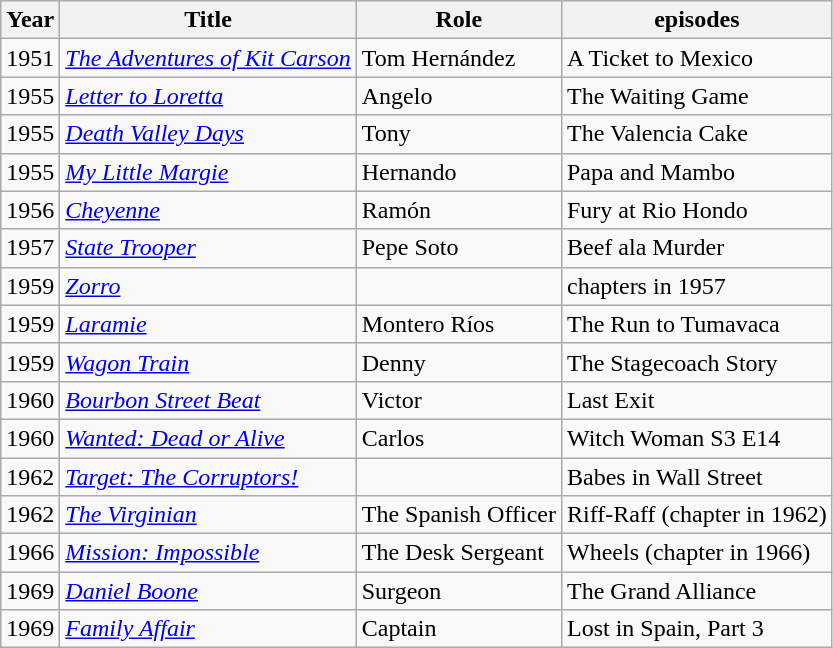<table class="wikitable sortable">
<tr>
<th>Year</th>
<th>Title</th>
<th>Role</th>
<th class="unsortable">episodes</th>
</tr>
<tr>
<td>1951</td>
<td><em><a href='#'>The Adventures of Kit Carson</a></em></td>
<td>Tom Hernández</td>
<td>A Ticket to Mexico</td>
</tr>
<tr>
<td>1955</td>
<td><em><a href='#'>Letter to Loretta</a></em></td>
<td>Angelo</td>
<td>The Waiting Game</td>
</tr>
<tr>
<td>1955</td>
<td><em><a href='#'>Death Valley Days</a></em></td>
<td>Tony</td>
<td>The Valencia Cake</td>
</tr>
<tr>
<td>1955</td>
<td><em><a href='#'>My Little Margie</a></em></td>
<td>Hernando</td>
<td>Papa and Mambo</td>
</tr>
<tr>
<td>1956</td>
<td><em><a href='#'>Cheyenne</a></em></td>
<td>Ramón</td>
<td>Fury at Rio Hondo</td>
</tr>
<tr>
<td>1957</td>
<td><em><a href='#'>State Trooper</a></em></td>
<td>Pepe Soto</td>
<td>Beef ala Murder</td>
</tr>
<tr>
<td>1959</td>
<td><em><a href='#'>Zorro</a></em></td>
<td></td>
<td>chapters in 1957</td>
</tr>
<tr>
<td>1959</td>
<td><em><a href='#'>Laramie</a></em></td>
<td>Montero Ríos</td>
<td>The Run to Tumavaca</td>
</tr>
<tr>
<td>1959</td>
<td><em><a href='#'>Wagon Train</a></em></td>
<td>Denny</td>
<td>The Stagecoach Story</td>
</tr>
<tr>
<td>1960</td>
<td><em><a href='#'>Bourbon Street Beat</a></em></td>
<td>Victor</td>
<td>Last Exit</td>
</tr>
<tr>
<td>1960</td>
<td><em><a href='#'>Wanted: Dead or Alive</a></em></td>
<td>Carlos</td>
<td>Witch Woman S3 E14</td>
</tr>
<tr>
<td>1962</td>
<td><em><a href='#'>Target: The Corruptors!</a></em></td>
<td></td>
<td>Babes in Wall Street</td>
</tr>
<tr>
<td>1962</td>
<td><em><a href='#'>The Virginian</a></em></td>
<td>The Spanish Officer</td>
<td>Riff-Raff (chapter in 1962)</td>
</tr>
<tr>
<td>1966</td>
<td><em><a href='#'>Mission: Impossible</a></em></td>
<td>The Desk Sergeant</td>
<td>Wheels (chapter in 1966)</td>
</tr>
<tr>
<td>1969</td>
<td><em><a href='#'>Daniel Boone</a></em></td>
<td>Surgeon</td>
<td>The Grand Alliance</td>
</tr>
<tr>
<td>1969</td>
<td><em><a href='#'>Family Affair</a></em></td>
<td>Captain</td>
<td>Lost in Spain, Part 3</td>
</tr>
</table>
